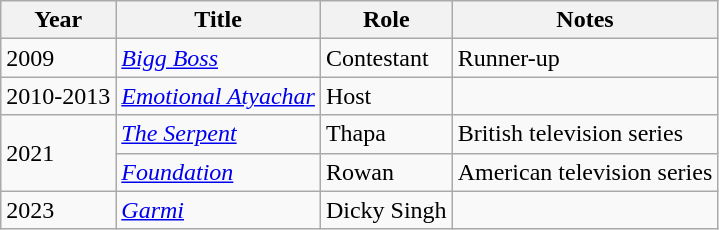<table class="wikitable">
<tr>
<th>Year</th>
<th>Title</th>
<th>Role</th>
<th>Notes</th>
</tr>
<tr>
<td>2009</td>
<td><em><a href='#'>Bigg Boss</a></em></td>
<td>Contestant</td>
<td>Runner-up</td>
</tr>
<tr>
<td>2010-2013</td>
<td><em><a href='#'>Emotional Atyachar</a></em></td>
<td>Host</td>
<td></td>
</tr>
<tr>
<td rowspan="2">2021</td>
<td><a href='#'><em>The Serpent</em></a></td>
<td>Thapa</td>
<td>British television series</td>
</tr>
<tr>
<td><a href='#'><em>Foundation</em></a></td>
<td>Rowan</td>
<td>American television series</td>
</tr>
<tr>
<td>2023</td>
<td><a href='#'><em>Garmi</em></a></td>
<td>Dicky Singh</td>
<td></td>
</tr>
</table>
